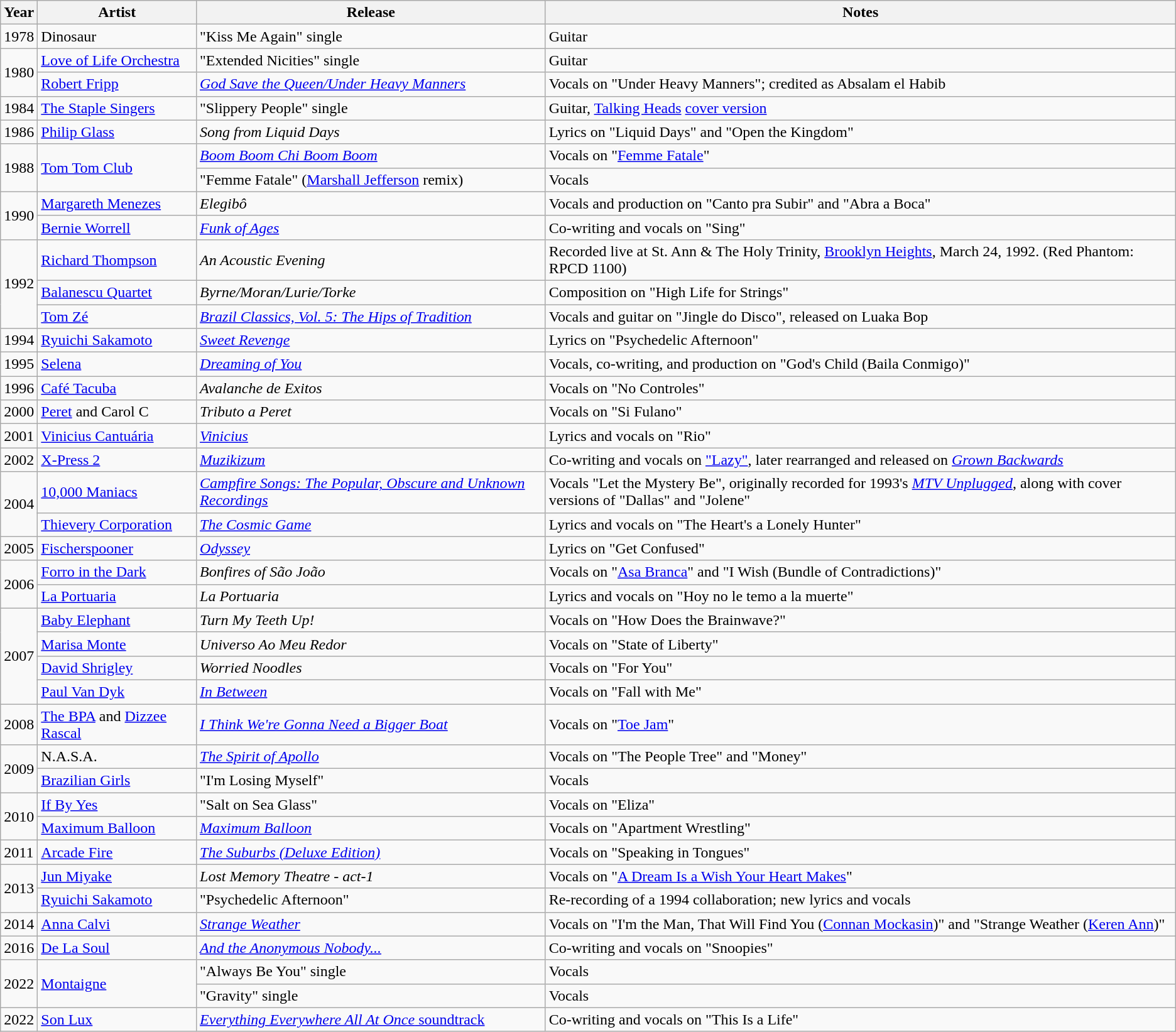<table class="wikitable">
<tr>
<th>Year</th>
<th>Artist</th>
<th>Release</th>
<th>Notes</th>
</tr>
<tr>
<td>1978</td>
<td>Dinosaur</td>
<td>"Kiss Me Again" single</td>
<td>Guitar</td>
</tr>
<tr>
<td rowspan="2">1980</td>
<td><a href='#'>Love of Life Orchestra</a></td>
<td>"Extended Nicities" single</td>
<td>Guitar</td>
</tr>
<tr>
<td><a href='#'>Robert Fripp</a></td>
<td><em><a href='#'>God Save the Queen/Under Heavy Manners</a></em></td>
<td>Vocals on "Under Heavy Manners"; credited as Absalam el Habib</td>
</tr>
<tr>
<td>1984</td>
<td><a href='#'>The Staple Singers</a></td>
<td>"Slippery People" single</td>
<td>Guitar, <a href='#'>Talking Heads</a> <a href='#'>cover version</a></td>
</tr>
<tr>
<td>1986</td>
<td><a href='#'>Philip Glass</a></td>
<td><em>Song from Liquid Days</em></td>
<td>Lyrics on "Liquid Days" and "Open the Kingdom"</td>
</tr>
<tr>
<td rowspan="2">1988</td>
<td rowspan="2"><a href='#'>Tom Tom Club</a></td>
<td><em><a href='#'>Boom Boom Chi Boom Boom</a></em></td>
<td>Vocals on "<a href='#'>Femme Fatale</a>"</td>
</tr>
<tr>
<td>"Femme Fatale" (<a href='#'>Marshall Jefferson</a> remix)</td>
<td>Vocals</td>
</tr>
<tr>
<td rowspan="2">1990</td>
<td><a href='#'>Margareth Menezes</a></td>
<td><em>Elegibô</em></td>
<td>Vocals and production on "Canto pra Subir" and "Abra a Boca"</td>
</tr>
<tr>
<td><a href='#'>Bernie Worrell</a></td>
<td><em><a href='#'>Funk of Ages</a></em></td>
<td>Co-writing and vocals on "Sing"</td>
</tr>
<tr>
<td rowspan="3">1992</td>
<td><a href='#'>Richard Thompson</a></td>
<td><em>An Acoustic Evening</em></td>
<td>Recorded live at St. Ann & The Holy Trinity, <a href='#'>Brooklyn Heights</a>, March 24, 1992. (Red Phantom: RPCD 1100)</td>
</tr>
<tr>
<td><a href='#'>Balanescu Quartet</a></td>
<td><em>Byrne/Moran/Lurie/Torke</em></td>
<td>Composition on "High Life for Strings"</td>
</tr>
<tr>
<td><a href='#'>Tom Zé</a></td>
<td><em><a href='#'>Brazil Classics, Vol. 5: The Hips of Tradition</a></em></td>
<td>Vocals and guitar on "Jingle do Disco", released on Luaka Bop</td>
</tr>
<tr>
<td>1994</td>
<td><a href='#'>Ryuichi Sakamoto</a></td>
<td><em><a href='#'>Sweet Revenge</a></em></td>
<td>Lyrics on "Psychedelic Afternoon"</td>
</tr>
<tr>
<td>1995</td>
<td><a href='#'>Selena</a></td>
<td><em><a href='#'>Dreaming of You</a></em></td>
<td>Vocals, co-writing, and production on "God's Child (Baila Conmigo)"</td>
</tr>
<tr>
<td>1996</td>
<td><a href='#'>Café Tacuba</a></td>
<td><em>Avalanche de Exitos</em></td>
<td>Vocals on "No Controles"</td>
</tr>
<tr>
<td>2000</td>
<td><a href='#'>Peret</a> and Carol C</td>
<td><em>Tributo a Peret</em></td>
<td>Vocals on "Si Fulano"</td>
</tr>
<tr>
<td>2001</td>
<td><a href='#'>Vinicius Cantuária</a></td>
<td><em><a href='#'>Vinicius</a></em></td>
<td>Lyrics and vocals on "Rio"</td>
</tr>
<tr>
<td>2002</td>
<td><a href='#'>X-Press 2</a></td>
<td><em><a href='#'>Muzikizum</a></em></td>
<td>Co-writing and vocals on <a href='#'>"Lazy"</a>, later rearranged and released on <em><a href='#'>Grown Backwards</a></em></td>
</tr>
<tr>
<td rowspan="2">2004</td>
<td><a href='#'>10,000 Maniacs</a></td>
<td><em><a href='#'>Campfire Songs: The Popular, Obscure and Unknown Recordings</a></em></td>
<td>Vocals "Let the Mystery Be", originally recorded for 1993's <em><a href='#'>MTV Unplugged</a></em>, along with cover versions of "Dallas" and "Jolene"</td>
</tr>
<tr>
<td><a href='#'>Thievery Corporation</a></td>
<td><em><a href='#'>The Cosmic Game</a></em></td>
<td>Lyrics and vocals on "The Heart's a Lonely Hunter"</td>
</tr>
<tr>
<td>2005</td>
<td><a href='#'>Fischerspooner</a></td>
<td><em><a href='#'>Odyssey</a></em></td>
<td>Lyrics on "Get Confused"</td>
</tr>
<tr>
<td rowspan="2">2006</td>
<td><a href='#'>Forro in the Dark</a></td>
<td><em>Bonfires of São João</em></td>
<td>Vocals on "<a href='#'>Asa Branca</a>" and "I Wish (Bundle of Contradictions)"</td>
</tr>
<tr>
<td><a href='#'>La Portuaria</a></td>
<td><em>La Portuaria</em></td>
<td>Lyrics and vocals on "Hoy no le temo a la muerte"</td>
</tr>
<tr>
<td rowspan="4">2007</td>
<td><a href='#'>Baby Elephant</a></td>
<td><em>Turn My Teeth Up!</em></td>
<td>Vocals on "How Does the Brainwave?"</td>
</tr>
<tr>
<td><a href='#'>Marisa Monte</a></td>
<td><em>Universo Ao Meu Redor</em></td>
<td>Vocals on "State of Liberty"</td>
</tr>
<tr>
<td><a href='#'>David Shrigley</a></td>
<td><em>Worried Noodles</em></td>
<td>Vocals on "For You"</td>
</tr>
<tr>
<td><a href='#'>Paul Van Dyk</a></td>
<td><em><a href='#'>In Between</a></em></td>
<td>Vocals on "Fall with Me"</td>
</tr>
<tr>
<td>2008</td>
<td><a href='#'>The BPA</a> and <a href='#'>Dizzee Rascal</a></td>
<td><em><a href='#'>I Think We're Gonna Need a Bigger Boat</a></em></td>
<td>Vocals on "<a href='#'>Toe Jam</a>"</td>
</tr>
<tr>
<td rowspan="2">2009</td>
<td>N.A.S.A.</td>
<td><em><a href='#'>The Spirit of Apollo</a></em></td>
<td>Vocals on "The People Tree" and "Money"</td>
</tr>
<tr>
<td><a href='#'>Brazilian Girls</a></td>
<td>"I'm Losing Myself"</td>
<td>Vocals</td>
</tr>
<tr>
<td rowspan="2">2010</td>
<td><a href='#'>If By Yes</a></td>
<td>"Salt on Sea Glass"</td>
<td>Vocals on "Eliza"</td>
</tr>
<tr>
<td><a href='#'>Maximum Balloon</a></td>
<td><em><a href='#'>Maximum Balloon</a></em></td>
<td>Vocals on "Apartment Wrestling"</td>
</tr>
<tr>
<td>2011</td>
<td><a href='#'>Arcade Fire</a></td>
<td><em><a href='#'>The Suburbs (Deluxe Edition)</a></em></td>
<td>Vocals on "Speaking in Tongues"</td>
</tr>
<tr>
<td rowspan="2">2013</td>
<td><a href='#'>Jun Miyake</a></td>
<td><em>Lost Memory Theatre - act-1</em></td>
<td>Vocals on "<a href='#'>A Dream Is a Wish Your Heart Makes</a>"</td>
</tr>
<tr>
<td><a href='#'>Ryuichi Sakamoto</a></td>
<td>"Psychedelic Afternoon"</td>
<td>Re-recording of a 1994 collaboration; new lyrics and vocals</td>
</tr>
<tr>
<td>2014</td>
<td><a href='#'>Anna Calvi</a></td>
<td><em><a href='#'>Strange Weather</a></em></td>
<td>Vocals on "I'm the Man, That Will Find You (<a href='#'>Connan Mockasin</a>)" and "Strange Weather (<a href='#'>Keren Ann</a>)"</td>
</tr>
<tr>
<td>2016</td>
<td><a href='#'>De La Soul</a></td>
<td><em><a href='#'>And the Anonymous Nobody...</a></em></td>
<td>Co-writing and vocals on "Snoopies"</td>
</tr>
<tr>
<td rowspan="2">2022</td>
<td rowspan="2"><a href='#'>Montaigne</a></td>
<td>"Always Be You" single</td>
<td>Vocals</td>
</tr>
<tr>
<td>"Gravity" single</td>
<td>Vocals</td>
</tr>
<tr>
<td>2022</td>
<td><a href='#'>Son Lux</a></td>
<td><a href='#'><em>Everything Everywhere All At Once</em> soundtrack</a></td>
<td>Co-writing and vocals on "This Is a Life"</td>
</tr>
</table>
